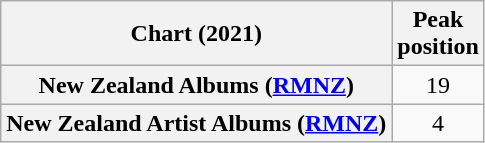<table class="wikitable plainrowheaders" style="text-align:center">
<tr>
<th scope="col">Chart (2021)</th>
<th scope="col">Peak<br>position</th>
</tr>
<tr>
<th scope="row">New Zealand Albums (<a href='#'>RMNZ</a>)</th>
<td>19</td>
</tr>
<tr>
<th scope="row">New Zealand Artist Albums (<a href='#'>RMNZ</a>)</th>
<td>4</td>
</tr>
</table>
